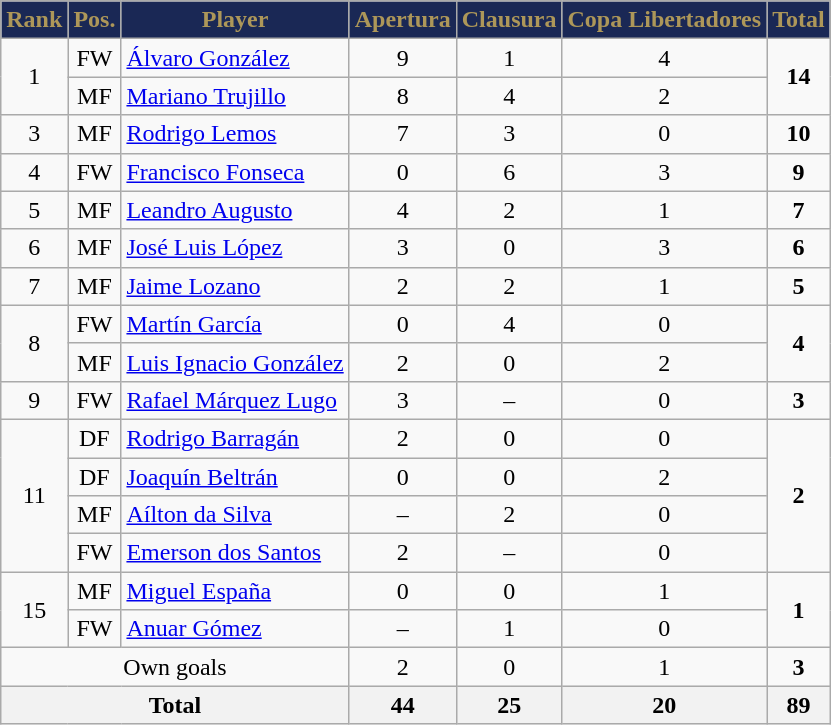<table class="wikitable sortable" style="text-align:center;">
<tr>
<th style=background-color:#1A2855;color:#AD9759>Rank</th>
<th style=background-color:#1A2855;color:#AD9759>Pos.</th>
<th style=background-color:#1A2855;color:#AD9759>Player</th>
<th style=background-color:#1A2855;color:#AD9759>Apertura</th>
<th style=background-color:#1A2855;color:#AD9759>Clausura</th>
<th style=background-color:#1A2855;color:#AD9759>Copa Libertadores</th>
<th style=background-color:#1A2855;color:#AD9759>Total</th>
</tr>
<tr>
<td rowspan=2>1</td>
<td>FW</td>
<td align=left> <a href='#'>Álvaro González</a></td>
<td>9</td>
<td>1</td>
<td>4</td>
<td rowspan=2><strong>14</strong></td>
</tr>
<tr>
<td>MF</td>
<td align=left> <a href='#'>Mariano Trujillo</a></td>
<td>8</td>
<td>4</td>
<td>2</td>
</tr>
<tr>
<td>3</td>
<td>MF</td>
<td align=left> <a href='#'>Rodrigo Lemos</a></td>
<td>7</td>
<td>3</td>
<td>0</td>
<td><strong>10</strong></td>
</tr>
<tr>
<td>4</td>
<td>FW</td>
<td align=left> <a href='#'>Francisco Fonseca</a></td>
<td>0</td>
<td>6</td>
<td>3</td>
<td><strong>9</strong></td>
</tr>
<tr>
<td>5</td>
<td>MF</td>
<td align=left> <a href='#'>Leandro Augusto</a></td>
<td>4</td>
<td>2</td>
<td>1</td>
<td><strong>7</strong></td>
</tr>
<tr>
<td>6</td>
<td>MF</td>
<td align=left> <a href='#'>José Luis López</a></td>
<td>3</td>
<td>0</td>
<td>3</td>
<td><strong>6</strong></td>
</tr>
<tr>
<td>7</td>
<td>MF</td>
<td align=left> <a href='#'>Jaime Lozano</a></td>
<td>2</td>
<td>2</td>
<td>1</td>
<td><strong>5</strong></td>
</tr>
<tr>
<td rowspan=2>8</td>
<td>FW</td>
<td align=left> <a href='#'>Martín García</a></td>
<td>0</td>
<td>4</td>
<td>0</td>
<td rowspan=2><strong>4</strong></td>
</tr>
<tr>
<td>MF</td>
<td align=left> <a href='#'>Luis Ignacio González</a></td>
<td>2</td>
<td>0</td>
<td>2</td>
</tr>
<tr>
<td>9</td>
<td>FW</td>
<td align=left> <a href='#'>Rafael Márquez Lugo</a></td>
<td>3</td>
<td>–</td>
<td>0</td>
<td><strong>3</strong></td>
</tr>
<tr>
<td rowspan=4>11</td>
<td>DF</td>
<td align=left> <a href='#'>Rodrigo Barragán</a></td>
<td>2</td>
<td>0</td>
<td>0</td>
<td rowspan=4><strong>2</strong></td>
</tr>
<tr>
<td>DF</td>
<td align=left> <a href='#'>Joaquín Beltrán</a></td>
<td>0</td>
<td>0</td>
<td>2</td>
</tr>
<tr>
<td>MF</td>
<td align=left> <a href='#'>Aílton da Silva</a></td>
<td>–</td>
<td>2</td>
<td>0</td>
</tr>
<tr>
<td>FW</td>
<td align=left> <a href='#'>Emerson dos Santos</a></td>
<td>2</td>
<td>–</td>
<td>0</td>
</tr>
<tr>
<td rowspan=2>15</td>
<td>MF</td>
<td align=left> <a href='#'>Miguel España</a></td>
<td>0</td>
<td>0</td>
<td>1</td>
<td rowspan=2><strong>1</strong></td>
</tr>
<tr>
<td>FW</td>
<td align=left> <a href='#'>Anuar Gómez</a></td>
<td>–</td>
<td>1</td>
<td>0</td>
</tr>
<tr>
<td colspan=3>Own goals</td>
<td>2</td>
<td>0</td>
<td>1</td>
<td><strong>3</strong></td>
</tr>
<tr>
<th align=center colspan=3>Total</th>
<th align=center>44</th>
<th align=center>25</th>
<th align=center>20</th>
<th align=center>89</th>
</tr>
</table>
